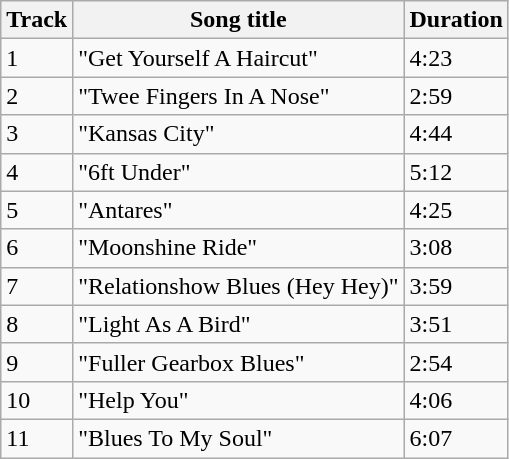<table class="wikitable">
<tr>
<th>Track</th>
<th>Song title</th>
<th>Duration</th>
</tr>
<tr>
<td>1</td>
<td>"Get Yourself A Haircut"</td>
<td>4:23</td>
</tr>
<tr>
<td>2</td>
<td>"Twee Fingers In A Nose"</td>
<td>2:59</td>
</tr>
<tr>
<td>3</td>
<td>"Kansas City"</td>
<td>4:44</td>
</tr>
<tr>
<td>4</td>
<td>"6ft Under"</td>
<td>5:12</td>
</tr>
<tr>
<td>5</td>
<td>"Antares"</td>
<td>4:25</td>
</tr>
<tr>
<td>6</td>
<td>"Moonshine Ride"</td>
<td>3:08</td>
</tr>
<tr>
<td>7</td>
<td>"Relationshow Blues (Hey Hey)"</td>
<td>3:59</td>
</tr>
<tr>
<td>8</td>
<td>"Light As A Bird"</td>
<td>3:51</td>
</tr>
<tr>
<td>9</td>
<td>"Fuller Gearbox Blues"</td>
<td>2:54</td>
</tr>
<tr>
<td>10</td>
<td>"Help You"</td>
<td>4:06</td>
</tr>
<tr>
<td>11</td>
<td>"Blues To My Soul"</td>
<td>6:07</td>
</tr>
</table>
